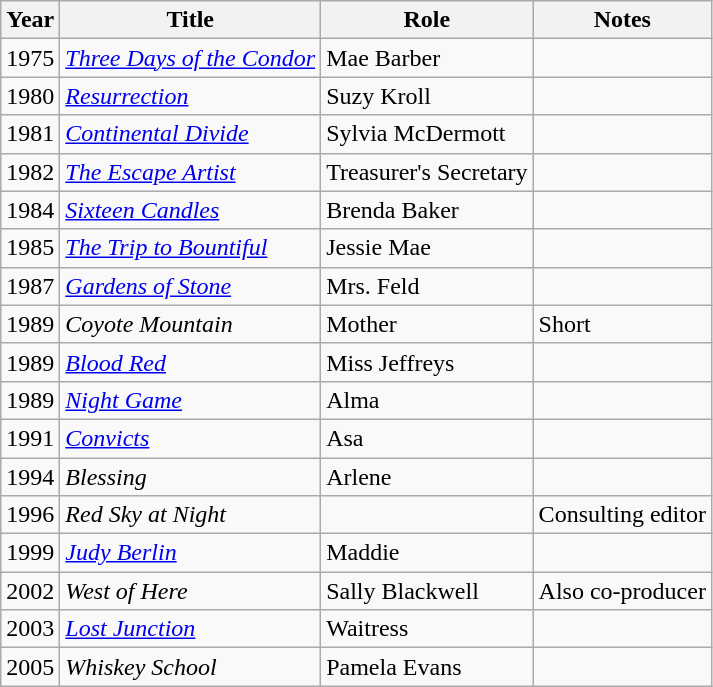<table class="wikitable">
<tr>
<th>Year</th>
<th>Title</th>
<th>Role</th>
<th>Notes</th>
</tr>
<tr>
<td>1975</td>
<td><em><a href='#'>Three Days of the Condor</a></em></td>
<td>Mae Barber</td>
<td></td>
</tr>
<tr>
<td>1980</td>
<td><em><a href='#'>Resurrection</a></em></td>
<td>Suzy Kroll</td>
<td></td>
</tr>
<tr>
<td>1981</td>
<td><em><a href='#'>Continental Divide</a></em></td>
<td>Sylvia McDermott</td>
<td></td>
</tr>
<tr>
<td>1982</td>
<td><em><a href='#'>The Escape Artist</a></em></td>
<td>Treasurer's Secretary</td>
<td></td>
</tr>
<tr>
<td>1984</td>
<td><em><a href='#'>Sixteen Candles</a></em></td>
<td>Brenda Baker</td>
<td></td>
</tr>
<tr>
<td>1985</td>
<td><em><a href='#'>The Trip to Bountiful</a></em></td>
<td>Jessie Mae</td>
<td></td>
</tr>
<tr>
<td>1987</td>
<td><em><a href='#'>Gardens of Stone</a></em></td>
<td>Mrs. Feld</td>
<td></td>
</tr>
<tr>
<td>1989</td>
<td><em>Coyote Mountain</em></td>
<td>Mother</td>
<td>Short</td>
</tr>
<tr>
<td>1989</td>
<td><em><a href='#'>Blood Red</a></em></td>
<td>Miss Jeffreys</td>
<td></td>
</tr>
<tr>
<td>1989</td>
<td><em><a href='#'>Night Game</a></em></td>
<td>Alma</td>
<td></td>
</tr>
<tr>
<td>1991</td>
<td><em><a href='#'>Convicts</a></em></td>
<td>Asa</td>
<td></td>
</tr>
<tr>
<td>1994</td>
<td><em>Blessing</em></td>
<td>Arlene</td>
<td></td>
</tr>
<tr>
<td>1996</td>
<td><em>Red Sky at Night</em></td>
<td></td>
<td>Consulting editor</td>
</tr>
<tr>
<td>1999</td>
<td><em><a href='#'>Judy Berlin</a></em></td>
<td>Maddie</td>
<td></td>
</tr>
<tr>
<td>2002</td>
<td><em>West of Here</em></td>
<td>Sally Blackwell</td>
<td>Also co-producer</td>
</tr>
<tr>
<td>2003</td>
<td><em><a href='#'>Lost Junction</a></em></td>
<td>Waitress</td>
<td></td>
</tr>
<tr>
<td>2005</td>
<td><em>Whiskey School</em></td>
<td>Pamela Evans</td>
<td></td>
</tr>
</table>
